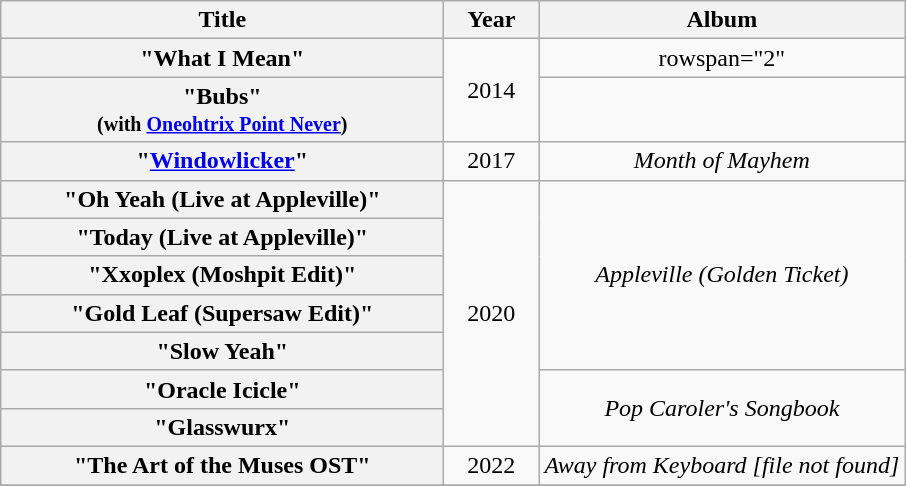<table class="wikitable plainrowheaders" style="text-align:center;">
<tr>
<th scope="col" style="width:18em;">Title</th>
<th scope="col" style="width:3.5em;">Year</th>
<th scope="col">Album</th>
</tr>
<tr>
<th scope="row">"What I Mean"</th>
<td rowspan="2">2014</td>
<td>rowspan="2" </td>
</tr>
<tr>
<th scope="row">"Bubs"<br><small>(with <a href='#'>Oneohtrix Point Never</a>)</small></th>
</tr>
<tr>
<th scope="row">"<a href='#'>Windowlicker</a>"</th>
<td>2017</td>
<td><em>Month of Mayhem</em></td>
</tr>
<tr>
<th scope="row">"Oh Yeah (Live at Appleville)"</th>
<td rowspan="7">2020</td>
<td rowspan="5"><em>Appleville (Golden Ticket)</em></td>
</tr>
<tr>
<th scope="row">"Today (Live at Appleville)"</th>
</tr>
<tr>
<th scope="row">"Xxoplex (Moshpit Edit)"</th>
</tr>
<tr>
<th scope="row">"Gold Leaf (Supersaw Edit)"</th>
</tr>
<tr>
<th scope="row">"Slow Yeah"</th>
</tr>
<tr>
<th scope="row">"Oracle Icicle"</th>
<td rowspan="2"><em>Pop Caroler's Songbook</em></td>
</tr>
<tr>
<th scope="row">"Glasswurx"</th>
</tr>
<tr>
<th scope="row">"The Art of the Muses OST"</th>
<td>2022</td>
<td><em>Away from Keyboard [file not found]</em></td>
</tr>
<tr>
</tr>
</table>
